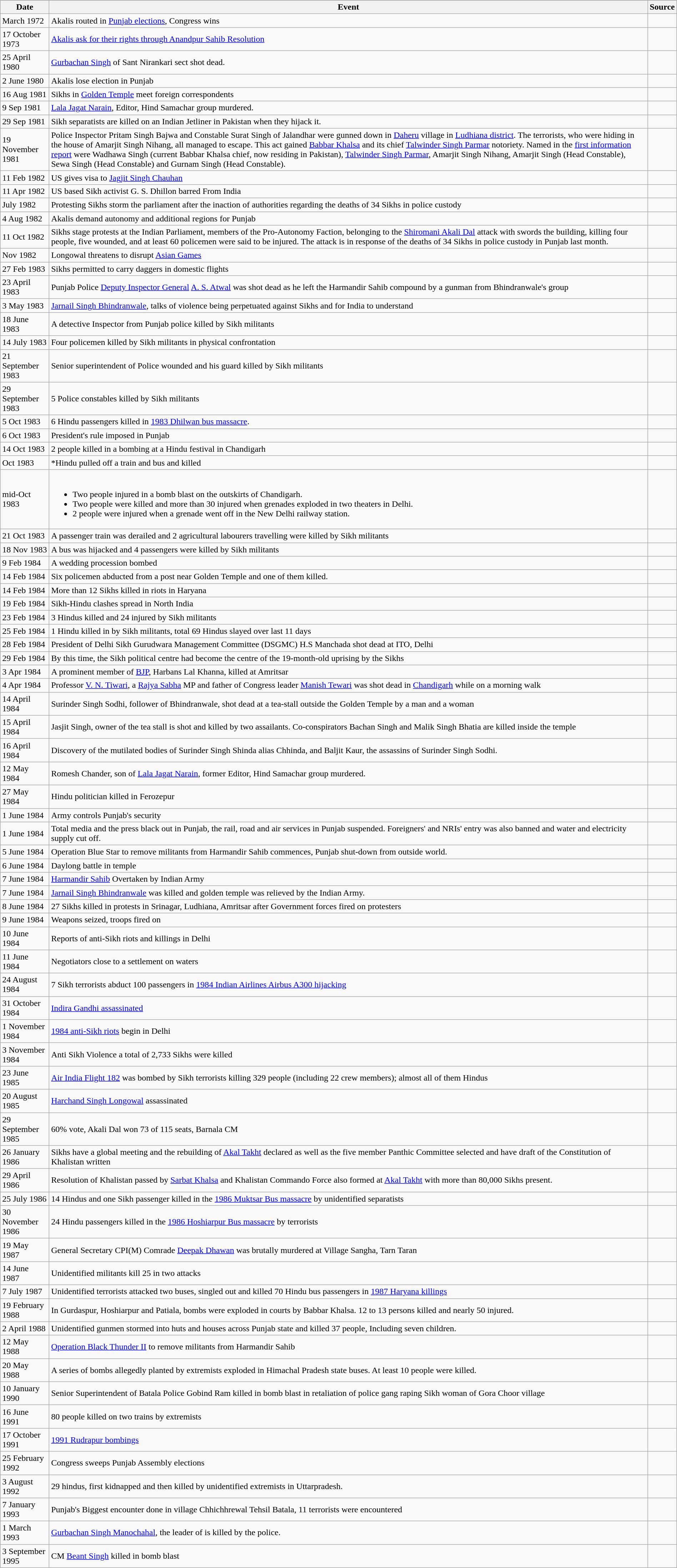<table class="wikitable sortable" style="margin: 1em auto 1em auto">
<tr>
</tr>
<tr>
<th>Date</th>
<th>Event</th>
<th>Source</th>
</tr>
<tr>
<td>March 1972</td>
<td>Akalis routed in <a href='#'>Punjab elections</a>, Congress wins</td>
<td></td>
</tr>
<tr>
<td>17 October 1973</td>
<td><a href='#'>Akalis ask for their rights through Anandpur Sahib Resolution</a></td>
<td></td>
</tr>
<tr>
<td>25 April 1980</td>
<td><a href='#'>Gurbachan Singh</a> of Sant Nirankari sect shot dead.</td>
<td></td>
</tr>
<tr>
<td>2 June 1980</td>
<td>Akalis lose election in Punjab</td>
<td></td>
</tr>
<tr>
<td>16 Aug 1981</td>
<td>Sikhs in <a href='#'>Golden Temple</a> meet foreign correspondents</td>
<td></td>
</tr>
<tr>
<td>9 Sep 1981</td>
<td><a href='#'>Lala Jagat Narain</a>, Editor, Hind Samachar group murdered.</td>
<td></td>
</tr>
<tr>
<td>29 Sep 1981</td>
<td>Sikh separatists are killed on an Indian Jetliner in Pakistan when they hijack it.</td>
<td></td>
</tr>
<tr>
<td>19 November 1981</td>
<td>Police Inspector Pritam Singh Bajwa and Constable Surat Singh of Jalandhar were gunned down in <a href='#'>Daheru</a> village in <a href='#'>Ludhiana district</a>. The terrorists, who were hiding in the house of Amarjit Singh Nihang, all managed to escape. This act gained <a href='#'>Babbar Khalsa</a> and its chief <a href='#'>Talwinder Singh Parmar</a> notoriety. Named in the <a href='#'>first information report</a> were Wadhawa Singh (current Babbar Khalsa chief, now residing in Pakistan), <a href='#'>Talwinder Singh Parmar</a>, Amarjit Singh Nihang, Amarjit Singh (Head Constable), Sewa Singh (Head Constable) and Gurnam Singh (Head Constable).</td>
<td></td>
</tr>
<tr>
<td>11 Feb 1982</td>
<td>US gives visa to <a href='#'>Jagjit Singh Chauhan</a></td>
<td></td>
</tr>
<tr>
<td>11 Apr 1982</td>
<td>US based Sikh activist G. S. Dhillon barred From India</td>
<td></td>
</tr>
<tr>
<td>July 1982</td>
<td>Protesting Sikhs storm the parliament after the  inaction of authorities regarding the deaths of 34 Sikhs in police custody</td>
<td></td>
</tr>
<tr>
<td>4 Aug 1982</td>
<td>Akalis demand autonomy and additional regions for Punjab</td>
<td></td>
</tr>
<tr>
<td>11 Oct 1982</td>
<td>Sikhs stage protests at the Indian Parliament, members of the Pro-Autonomy Faction, belonging to the <a href='#'>Shiromani Akali Dal</a> attack with swords the building, killing four people, five wounded, and at least 60 policemen were said to be injured. The attack is in response of the deaths of 34 Sikhs in police custody in Punjab last month.</td>
<td></td>
</tr>
<tr>
<td>Nov 1982</td>
<td>Longowal threatens to disrupt <a href='#'>Asian Games</a></td>
<td></td>
</tr>
<tr>
<td>27 Feb 1983</td>
<td>Sikhs permitted to carry daggers in domestic flights</td>
<td></td>
</tr>
<tr>
<td>23 April 1983</td>
<td>Punjab Police <a href='#'>Deputy Inspector General</a> <a href='#'>A. S. Atwal</a> was shot dead as he left the Harmandir Sahib compound by a gunman from Bhindranwale's group</td>
<td></td>
</tr>
<tr>
<td>3 May 1983</td>
<td><a href='#'>Jarnail Singh Bhindranwale</a>, talks of violence being perpetuated against Sikhs and for India to understand</td>
<td></td>
</tr>
<tr>
<td>18 June 1983</td>
<td>A detective Inspector from Punjab police killed by Sikh militants</td>
<td></td>
</tr>
<tr>
<td>14 July 1983</td>
<td>Four policemen killed by Sikh militants in physical confrontation</td>
<td></td>
</tr>
<tr>
<td>21 September 1983</td>
<td>Senior superintendent of Police wounded and his guard killed by Sikh militants</td>
<td></td>
</tr>
<tr>
<td>29 September 1983</td>
<td>5 Police constables killed by Sikh militants</td>
<td></td>
</tr>
<tr>
<td>5 Oct 1983</td>
<td>6 Hindu passengers killed in <a href='#'>1983 Dhilwan bus massacre</a>.</td>
<td></td>
</tr>
<tr>
<td>6 Oct 1983</td>
<td>President's rule imposed in Punjab</td>
<td></td>
</tr>
<tr>
<td>14 Oct 1983</td>
<td>2 people killed in a bombing at a Hindu festival in Chandigarh</td>
<td></td>
</tr>
<tr>
<td>Oct 1983</td>
<td>*Hindu pulled off a train and bus and killed</td>
<td></td>
</tr>
<tr>
<td>mid-Oct 1983</td>
<td><br><ul><li>Two people injured in a bomb blast on the outskirts of Chandigarh.</li><li>Two people were killed and more than 30 injured when grenades exploded in two theaters in Delhi.</li><li>2 people were injured when a grenade went off in the New Delhi railway station.</li></ul></td>
<td></td>
</tr>
<tr>
<td>21 Oct 1983</td>
<td>A passenger train was derailed and 2 agricultural labourers travelling were killed by Sikh militants</td>
<td></td>
</tr>
<tr>
<td>18 Nov 1983</td>
<td>A bus was hijacked and 4 passengers were killed by Sikh militants</td>
<td></td>
</tr>
<tr>
<td>9 Feb 1984</td>
<td>A wedding procession bombed</td>
<td></td>
</tr>
<tr>
<td>14 Feb 1984</td>
<td>Six policemen abducted from a post near Golden Temple and one of them killed.</td>
<td></td>
</tr>
<tr>
<td>14 Feb 1984</td>
<td>More than 12 Sikhs killed in riots in Haryana</td>
<td></td>
</tr>
<tr>
<td>19 Feb 1984</td>
<td>Sikh-Hindu clashes spread in North India</td>
<td></td>
</tr>
<tr>
<td>23 Feb 1984</td>
<td>3 Hindus killed and 24 injured by Sikh militants</td>
<td></td>
</tr>
<tr>
<td>25 Feb 1984</td>
<td>1 Hindu killed in by Sikh militants, total 69 Hindus slayed over last 11 days</td>
<td></td>
</tr>
<tr>
<td>28 Feb 1984</td>
<td>President of Delhi Sikh Gurudwara Management Committee (DSGMC) H.S Manchada shot dead at ITO, Delhi</td>
<td></td>
</tr>
<tr>
<td>29 Feb 1984</td>
<td>By this time, the Sikh political centre had become the centre of the 19-month-old uprising by the Sikhs</td>
<td></td>
</tr>
<tr>
<td>3 Apr 1984</td>
<td>A prominent member of <a href='#'>BJP</a>, Harbans Lal Khanna, killed at Amritsar</td>
<td></td>
</tr>
<tr>
<td>4 Apr 1984</td>
<td>Professor  <a href='#'>V. N. Tiwari</a>, a <a href='#'>Rajya Sabha</a> MP and father of Congress leader <a href='#'>Manish Tewari</a> was shot dead in <a href='#'>Chandigarh</a> while on a morning walk</td>
<td></td>
</tr>
<tr>
<td>14 April 1984</td>
<td>Surinder Singh Sodhi, follower of Bhindranwale, shot dead at a tea-stall outside the Golden Temple by a man and a woman</td>
<td></td>
</tr>
<tr>
<td>15 April 1984</td>
<td>Jasjit Singh, owner of the tea stall is shot and killed by two assailants. Co-conspirators Bachan Singh and Malik Singh Bhatia are killed inside the temple</td>
<td></td>
</tr>
<tr>
<td>16 April 1984</td>
<td>Discovery of the mutilated bodies of Surinder Singh Shinda alias Chhinda, and Baljit Kaur, the assassins of Surinder Singh Sodhi.</td>
<td></td>
</tr>
<tr>
<td>12 May 1984</td>
<td>Romesh Chander, son of <a href='#'>Lala Jagat Narain</a>, former Editor, Hind Samachar group murdered.</td>
<td></td>
</tr>
<tr>
<td>27 May 1984</td>
<td>Hindu politician killed in Ferozepur</td>
<td></td>
</tr>
<tr>
<td>1 June 1984</td>
<td>Army controls Punjab's security</td>
<td></td>
</tr>
<tr>
<td>1 June 1984</td>
<td>Total media and the press black out in Punjab, the rail, road and air services in Punjab suspended. Foreigners' and NRIs' entry was also banned and water and electricity supply cut off.</td>
<td></td>
</tr>
<tr>
<td>5 June 1984</td>
<td>Operation Blue Star to remove militants from Harmandir Sahib commences, Punjab shut-down from outside world.</td>
<td></td>
</tr>
<tr>
<td>6 June 1984</td>
<td>Daylong battle in temple</td>
<td></td>
</tr>
<tr>
<td>7 June 1984</td>
<td><a href='#'>Harmandir Sahib</a> Overtaken by Indian Army</td>
<td></td>
</tr>
<tr>
<td>7 June 1984</td>
<td><a href='#'>Jarnail Singh Bhindranwale</a> was killed and golden temple was relieved by the Indian Army.</td>
<td></td>
</tr>
<tr>
<td>8 June 1984</td>
<td>27 Sikhs killed in protests in Srinagar, Ludhiana, Amritsar after Government forces fired on protesters</td>
<td></td>
</tr>
<tr>
<td>9 June 1984</td>
<td>Weapons seized, troops fired on</td>
<td></td>
</tr>
<tr>
<td>10 June 1984</td>
<td>Reports of anti-Sikh riots and killings in Delhi</td>
<td></td>
</tr>
<tr>
<td>11 June 1984</td>
<td>Negotiators close to a settlement on waters</td>
<td></td>
</tr>
<tr>
<td>24 August 1984</td>
<td>7 Sikh terrorists abduct 100 passengers in <a href='#'>1984 Indian Airlines Airbus A300 hijacking</a></td>
<td></td>
</tr>
<tr>
<td>31 October 1984</td>
<td><a href='#'>Indira Gandhi assassinated</a></td>
<td></td>
</tr>
<tr>
<td>1 November 1984</td>
<td><a href='#'>1984 anti-Sikh riots</a> begin in Delhi</td>
<td></td>
</tr>
<tr>
<td>3 November 1984</td>
<td>Anti Sikh Violence a total of 2,733 Sikhs were killed</td>
<td></td>
</tr>
<tr>
<td>23 June 1985</td>
<td><a href='#'>Air India Flight 182</a> was bombed by Sikh terrorists killing 329 people (including 22 crew members); almost all of them Hindus</td>
<td></td>
</tr>
<tr>
<td>20 August 1985</td>
<td><a href='#'>Harchand Singh Longowal</a> assassinated</td>
<td></td>
</tr>
<tr>
<td>29 September 1985</td>
<td>60% vote, Akali Dal won 73 of 115 seats, Barnala CM</td>
<td></td>
</tr>
<tr>
<td>26 January 1986</td>
<td>Sikhs have a global meeting and the rebuilding of <a href='#'>Akal Takht</a> declared as well as the five member Panthic Committee selected and have draft of the Constitution of Khalistan written</td>
<td></td>
</tr>
<tr>
<td>29 April 1986</td>
<td>Resolution of Khalistan passed by <a href='#'>Sarbat Khalsa</a> and Khalistan Commando Force also formed at <a href='#'>Akal Takht</a> with more than 80,000 Sikhs present.</td>
<td></td>
</tr>
<tr>
<td>25 July 1986</td>
<td>14 Hindus and one Sikh passenger killed in the <a href='#'>1986 Muktsar Bus massacre</a> by unidentified separatists</td>
<td></td>
</tr>
<tr>
<td>30 November 1986</td>
<td>24 Hindu passengers killed in the <a href='#'>1986 Hoshiarpur Bus massacre</a>  by terrorists</td>
<td></td>
</tr>
<tr>
<td>19 May 1987</td>
<td>General Secretary CPI(M) Comrade <a href='#'>Deepak Dhawan</a> was brutally murdered at Village Sangha, Tarn Taran</td>
<td></td>
</tr>
<tr>
<td>14 June 1987</td>
<td>Unidentified militants kill 25 in two attacks</td>
<td></td>
</tr>
<tr>
<td>7 July 1987</td>
<td>Unidentified terrorists attacked two buses, singled out and killed 70 Hindu bus passengers in <a href='#'>1987 Haryana killings</a></td>
<td></td>
</tr>
<tr>
<td>19 February 1988</td>
<td>In Gurdaspur, Hoshiarpur and Patiala, bombs were exploded in courts by Babbar Khalsa. 12 to 13 persons killed and nearly 50 injured.</td>
<td></td>
</tr>
<tr>
<td>2 April 1988</td>
<td>Unidentified gunmen stormed into huts and houses across Punjab state and killed 37 people, Including seven children.</td>
<td></td>
</tr>
<tr>
<td>12 May 1988</td>
<td><a href='#'>Operation Black Thunder II</a> to remove militants from Harmandir Sahib</td>
<td></td>
</tr>
<tr>
<td>20 May 1988</td>
<td>A series of bombs allegedly planted by extremists exploded in Himachal Pradesh state buses. At least 10 people were killed.</td>
<td></td>
</tr>
<tr>
<td>10 January 1990</td>
<td>Senior Superintendent of Batala Police Gobind Ram killed in bomb blast in retaliation of police gang raping Sikh woman of Gora Choor village</td>
<td></td>
</tr>
<tr>
<td>16 June 1991</td>
<td>80 people killed on two trains by extremists</td>
<td></td>
</tr>
<tr>
<td>17 October 1991</td>
<td><a href='#'>1991 Rudrapur bombings</a></td>
<td></td>
</tr>
<tr>
<td>25 February 1992</td>
<td>Congress sweeps Punjab Assembly elections</td>
<td></td>
</tr>
<tr>
<td>3 August 1992</td>
<td>29 hindus, first kidnapped and then killed by unidentified extremists in Uttarpradesh.</td>
<td></td>
</tr>
<tr>
<td>7 January 1993</td>
<td>Punjab's Biggest encounter done in village Chhichhrewal Tehsil Batala, 11 terrorists were encountered</td>
<td><br></td>
</tr>
<tr>
<td>1 March 1993</td>
<td><a href='#'>Gurbachan Singh Manochahal</a>, the leader of is killed by the police.</td>
<td></td>
</tr>
<tr>
<td>3 September 1995</td>
<td>CM <a href='#'>Beant Singh</a> killed in bomb blast</td>
<td></td>
</tr>
</table>
